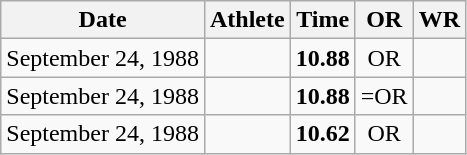<table class=wikitable style=text-align:center>
<tr>
<th>Date</th>
<th>Athlete</th>
<th>Time</th>
<th>OR</th>
<th>WR</th>
</tr>
<tr>
<td>September 24, 1988</td>
<td align=left></td>
<td><strong>10.88</strong></td>
<td>OR</td>
<td></td>
</tr>
<tr>
<td>September 24, 1988</td>
<td align=left></td>
<td><strong>10.88</strong></td>
<td>=OR</td>
<td></td>
</tr>
<tr>
<td>September 24, 1988</td>
<td align=left></td>
<td><strong>10.62</strong></td>
<td>OR</td>
<td></td>
</tr>
</table>
